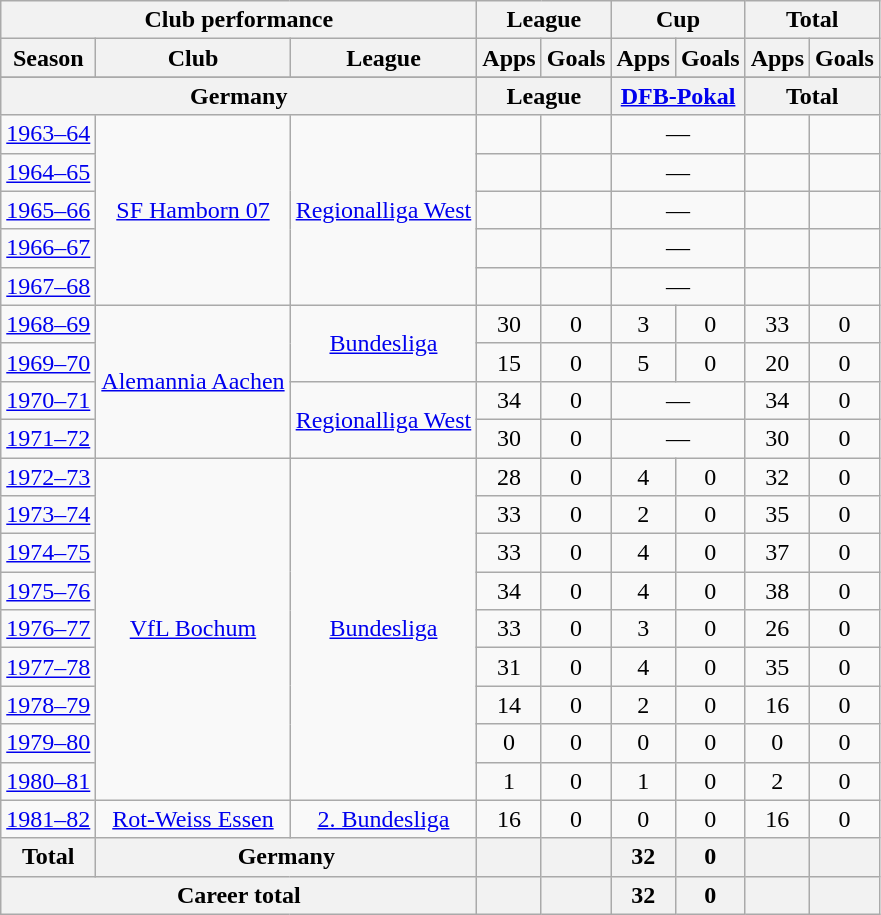<table class="wikitable" style="text-align:center">
<tr>
<th colspan=3>Club performance</th>
<th colspan=2>League</th>
<th colspan=2>Cup</th>
<th colspan=2>Total</th>
</tr>
<tr>
<th>Season</th>
<th>Club</th>
<th>League</th>
<th>Apps</th>
<th>Goals</th>
<th>Apps</th>
<th>Goals</th>
<th>Apps</th>
<th>Goals</th>
</tr>
<tr>
</tr>
<tr>
<th colspan=3>Germany</th>
<th colspan=2>League</th>
<th colspan=2><a href='#'>DFB-Pokal</a></th>
<th colspan=2>Total</th>
</tr>
<tr>
<td><a href='#'>1963–64</a></td>
<td rowspan="5"><a href='#'>SF Hamborn 07</a></td>
<td rowspan="5"><a href='#'>Regionalliga West</a></td>
<td></td>
<td></td>
<td colspan="2">—</td>
<td></td>
<td></td>
</tr>
<tr>
<td><a href='#'>1964–65</a></td>
<td></td>
<td></td>
<td colspan="2">—</td>
<td></td>
<td></td>
</tr>
<tr>
<td><a href='#'>1965–66</a></td>
<td></td>
<td></td>
<td colspan="2">—</td>
<td></td>
<td></td>
</tr>
<tr>
<td><a href='#'>1966–67</a></td>
<td></td>
<td></td>
<td colspan="2">—</td>
<td></td>
<td></td>
</tr>
<tr>
<td><a href='#'>1967–68</a></td>
<td></td>
<td></td>
<td colspan="2">—</td>
<td></td>
<td></td>
</tr>
<tr>
<td><a href='#'>1968–69</a></td>
<td rowspan="4"><a href='#'>Alemannia Aachen</a></td>
<td rowspan="2"><a href='#'>Bundesliga</a></td>
<td>30</td>
<td>0</td>
<td>3</td>
<td>0</td>
<td>33</td>
<td>0</td>
</tr>
<tr>
<td><a href='#'>1969–70</a></td>
<td>15</td>
<td>0</td>
<td>5</td>
<td>0</td>
<td>20</td>
<td>0</td>
</tr>
<tr>
<td><a href='#'>1970–71</a></td>
<td rowspan="2"><a href='#'>Regionalliga West</a></td>
<td>34</td>
<td>0</td>
<td colspan="2">—</td>
<td>34</td>
<td>0</td>
</tr>
<tr>
<td><a href='#'>1971–72</a></td>
<td>30</td>
<td>0</td>
<td colspan="2">—</td>
<td>30</td>
<td>0</td>
</tr>
<tr>
<td><a href='#'>1972–73</a></td>
<td rowspan="9"><a href='#'>VfL Bochum</a></td>
<td rowspan="9"><a href='#'>Bundesliga</a></td>
<td>28</td>
<td>0</td>
<td>4</td>
<td>0</td>
<td>32</td>
<td>0</td>
</tr>
<tr>
<td><a href='#'>1973–74</a></td>
<td>33</td>
<td>0</td>
<td>2</td>
<td>0</td>
<td>35</td>
<td>0</td>
</tr>
<tr>
<td><a href='#'>1974–75</a></td>
<td>33</td>
<td>0</td>
<td>4</td>
<td>0</td>
<td>37</td>
<td>0</td>
</tr>
<tr>
<td><a href='#'>1975–76</a></td>
<td>34</td>
<td>0</td>
<td>4</td>
<td>0</td>
<td>38</td>
<td>0</td>
</tr>
<tr>
<td><a href='#'>1976–77</a></td>
<td>33</td>
<td>0</td>
<td>3</td>
<td>0</td>
<td>26</td>
<td>0</td>
</tr>
<tr>
<td><a href='#'>1977–78</a></td>
<td>31</td>
<td>0</td>
<td>4</td>
<td>0</td>
<td>35</td>
<td>0</td>
</tr>
<tr>
<td><a href='#'>1978–79</a></td>
<td>14</td>
<td>0</td>
<td>2</td>
<td>0</td>
<td>16</td>
<td>0</td>
</tr>
<tr>
<td><a href='#'>1979–80</a></td>
<td>0</td>
<td>0</td>
<td>0</td>
<td>0</td>
<td>0</td>
<td>0</td>
</tr>
<tr>
<td><a href='#'>1980–81</a></td>
<td>1</td>
<td>0</td>
<td>1</td>
<td>0</td>
<td>2</td>
<td>0</td>
</tr>
<tr>
<td><a href='#'>1981–82</a></td>
<td><a href='#'>Rot-Weiss Essen</a></td>
<td><a href='#'>2. Bundesliga</a></td>
<td>16</td>
<td>0</td>
<td>0</td>
<td>0</td>
<td>16</td>
<td>0</td>
</tr>
<tr>
<th rowspan=1>Total</th>
<th colspan=2>Germany</th>
<th></th>
<th></th>
<th>32</th>
<th>0</th>
<th></th>
<th></th>
</tr>
<tr>
<th colspan=3>Career total</th>
<th></th>
<th></th>
<th>32</th>
<th>0</th>
<th></th>
<th></th>
</tr>
</table>
